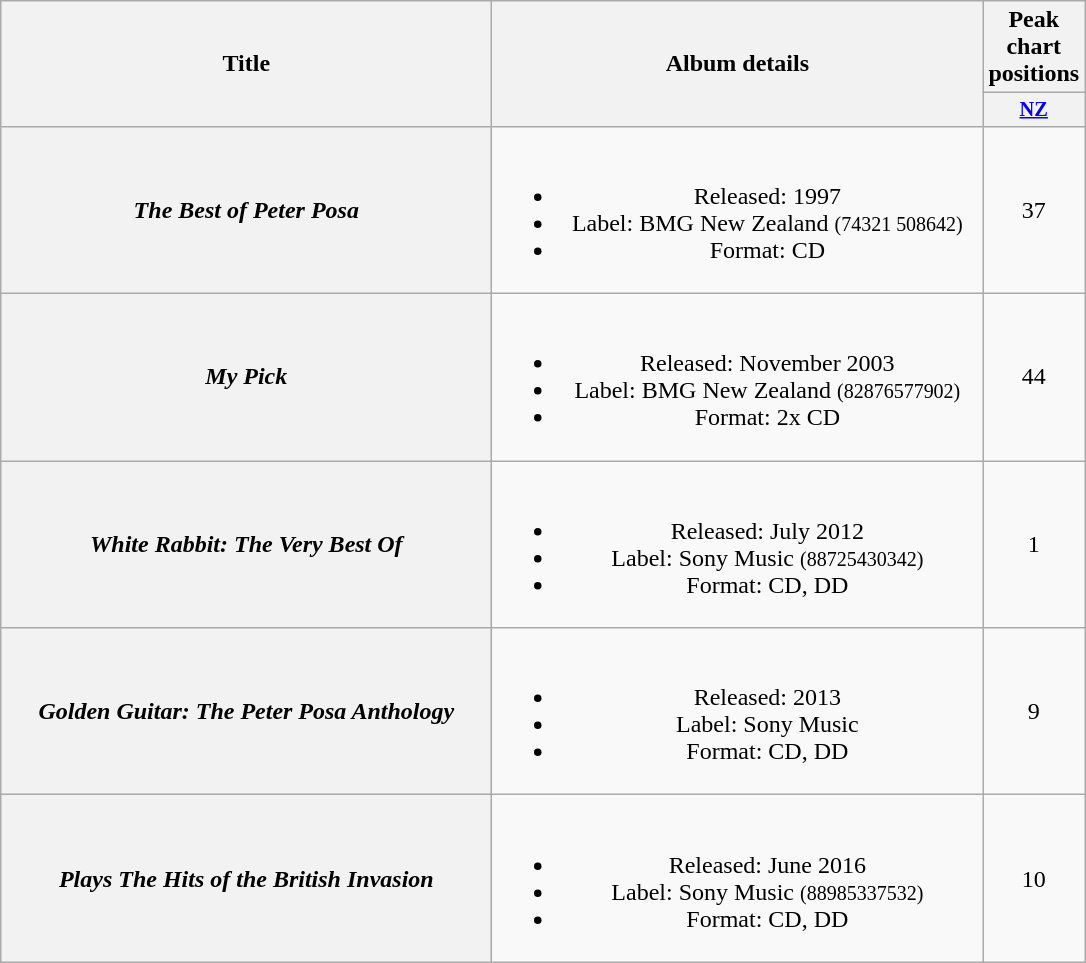<table class="wikitable plainrowheaders" style="text-align:center;" border="1">
<tr>
<th scope="col" rowspan="2" style="width:20em;">Title</th>
<th scope="col" rowspan="2" style="width:20em;">Album details</th>
<th scope="col" colspan="1">Peak chart<br>positions</th>
</tr>
<tr>
<th style="width:3em;font-size:85%"><a href='#'>NZ</a><br></th>
</tr>
<tr>
<th scope="row"><em>The Best of Peter Posa</em></th>
<td><br><ul><li>Released: 1997</li><li>Label: BMG New Zealand <small>(74321 508642)</small></li><li>Format: CD</li></ul></td>
<td>37</td>
</tr>
<tr>
<th scope="row"><em>My Pick</em></th>
<td><br><ul><li>Released: November 2003</li><li>Label: BMG New Zealand <small>(82876577902)</small></li><li>Format: 2x CD</li></ul></td>
<td>44</td>
</tr>
<tr>
<th scope="row"><em>White Rabbit: The Very Best Of</em></th>
<td><br><ul><li>Released: July 2012</li><li>Label: Sony Music <small>(88725430342)</small></li><li>Format: CD, DD</li></ul></td>
<td>1</td>
</tr>
<tr>
<th scope="row"><em>Golden Guitar: The Peter Posa Anthology</em></th>
<td><br><ul><li>Released: 2013</li><li>Label: Sony Music</li><li>Format: CD, DD</li></ul></td>
<td>9</td>
</tr>
<tr>
<th scope="row"><em>Plays The Hits of the British Invasion</em></th>
<td><br><ul><li>Released: June 2016</li><li>Label: Sony Music <small>(88985337532)</small></li><li>Format: CD, DD</li></ul></td>
<td>10</td>
</tr>
</table>
